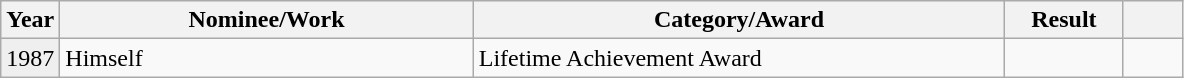<table class="wikitable">
<tr>
<th width=5%>Year</th>
<th width=35%>Nominee/Work</th>
<th width=45%>Category/Award</th>
<th width=10%>Result</th>
<th width=5%></th>
</tr>
<tr>
<td bgcolor="#efefef">1987</td>
<td>Himself</td>
<td>Lifetime Achievement Award</td>
<td></td>
<td style="text-align:center;"></td>
</tr>
</table>
